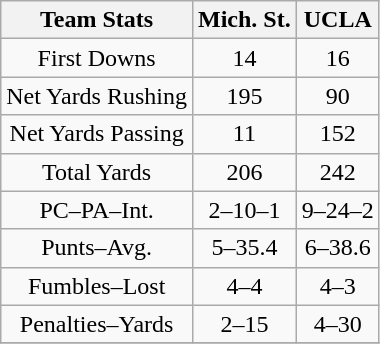<table class=wikitable style="text-align:center">
<tr>
<th>Team Stats</th>
<th>Mich. St.</th>
<th>UCLA</th>
</tr>
<tr>
<td>First Downs</td>
<td>14</td>
<td>16</td>
</tr>
<tr>
<td>Net Yards Rushing</td>
<td>195</td>
<td>90</td>
</tr>
<tr>
<td>Net Yards Passing</td>
<td>11</td>
<td>152</td>
</tr>
<tr>
<td>Total Yards</td>
<td>206</td>
<td>242</td>
</tr>
<tr>
<td>PC–PA–Int.</td>
<td>2–10–1</td>
<td>9–24–2</td>
</tr>
<tr>
<td>Punts–Avg.</td>
<td>5–35.4</td>
<td>6–38.6</td>
</tr>
<tr>
<td>Fumbles–Lost</td>
<td>4–4</td>
<td>4–3</td>
</tr>
<tr>
<td>Penalties–Yards</td>
<td>2–15</td>
<td>4–30</td>
</tr>
<tr>
</tr>
</table>
